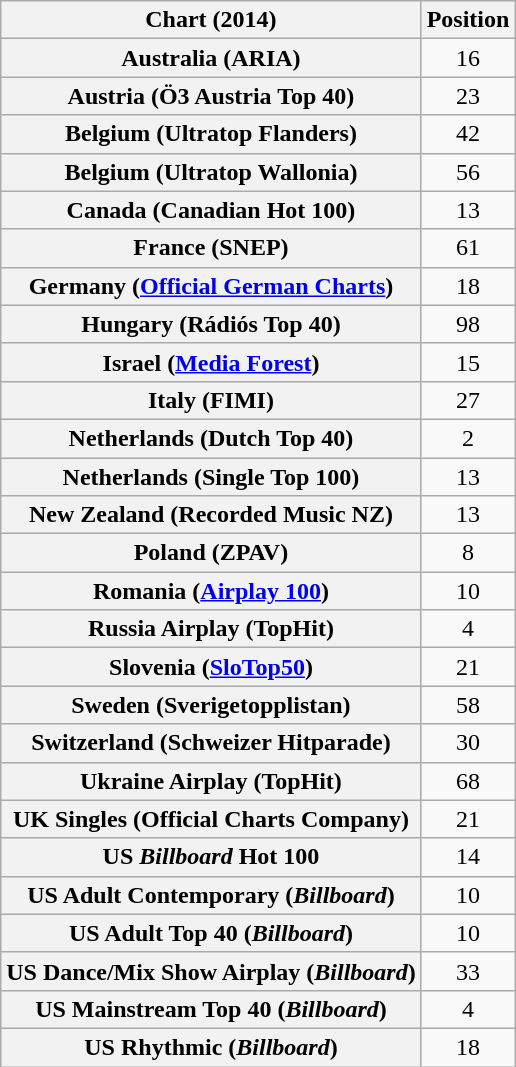<table class="wikitable sortable plainrowheaders" style="text-align:center;">
<tr>
<th scope="col">Chart (2014)</th>
<th scope="col">Position</th>
</tr>
<tr>
<th scope=row>Australia (ARIA)</th>
<td align=center>16</td>
</tr>
<tr>
<th scope="row">Austria (Ö3 Austria Top 40)</th>
<td style="text-align:center;">23</td>
</tr>
<tr>
<th scope="row">Belgium (Ultratop Flanders)</th>
<td style="text-align:center;">42</td>
</tr>
<tr>
<th scope="row">Belgium (Ultratop Wallonia)</th>
<td style="text-align:center;">56</td>
</tr>
<tr>
<th scope="row">Canada (Canadian Hot 100)</th>
<td style="text-align:center;">13</td>
</tr>
<tr>
<th scope="row">France (SNEP)</th>
<td style="text-align:center;">61</td>
</tr>
<tr>
<th scope="row">Germany (<a href='#'>Official German Charts</a>)</th>
<td style="text-align:center;">18</td>
</tr>
<tr>
<th scope="row">Hungary (Rádiós Top 40)</th>
<td style="text-align:center;">98</td>
</tr>
<tr>
<th scope="row">Israel (<a href='#'>Media Forest</a>)</th>
<td style="text-align:center;">15</td>
</tr>
<tr>
<th scope="row">Italy (FIMI)</th>
<td style="text-align:center;">27</td>
</tr>
<tr>
<th scope="row">Netherlands (Dutch Top 40)</th>
<td style="text-align:center;">2</td>
</tr>
<tr>
<th scope="row">Netherlands (Single Top 100)</th>
<td style="text-align:center;">13</td>
</tr>
<tr>
<th scope="row">New Zealand (Recorded Music NZ)</th>
<td style="text-align:center;">13</td>
</tr>
<tr>
<th scope="row">Poland (ZPAV)</th>
<td style="text-align:center;">8</td>
</tr>
<tr>
<th scope="row">Romania (<a href='#'>Airplay 100</a>)</th>
<td style="text-align:center;">10</td>
</tr>
<tr>
<th scope="row">Russia Airplay (TopHit)</th>
<td style="text-align:center;">4</td>
</tr>
<tr>
<th scope="row">Slovenia (<a href='#'>SloTop50</a>)</th>
<td align=center>21</td>
</tr>
<tr>
<th scope="row">Sweden (Sverigetopplistan)</th>
<td style="text-align:center;">58</td>
</tr>
<tr>
<th scope="row">Switzerland (Schweizer Hitparade)</th>
<td style="text-align:center;">30</td>
</tr>
<tr>
<th scope="row">Ukraine Airplay (TopHit)</th>
<td style="text-align:center;">68</td>
</tr>
<tr>
<th scope="row">UK Singles (Official Charts Company)</th>
<td style="text-align:center;">21</td>
</tr>
<tr>
<th scope="row">US <em>Billboard</em> Hot 100</th>
<td style="text-align:center;">14</td>
</tr>
<tr>
<th scope="row">US Adult Contemporary (<em>Billboard</em>)</th>
<td style="text-align:center;">10</td>
</tr>
<tr>
<th scope="row">US Adult Top 40 (<em>Billboard</em>)</th>
<td style="text-align:center;">10</td>
</tr>
<tr>
<th scope="row">US Dance/Mix Show Airplay (<em>Billboard</em>)</th>
<td style="text-align:center;">33</td>
</tr>
<tr>
<th scope="row">US Mainstream Top 40 (<em>Billboard</em>)</th>
<td style="text-align:center;">4</td>
</tr>
<tr>
<th scope="row">US Rhythmic (<em>Billboard</em>)</th>
<td style="text-align:center;">18</td>
</tr>
</table>
